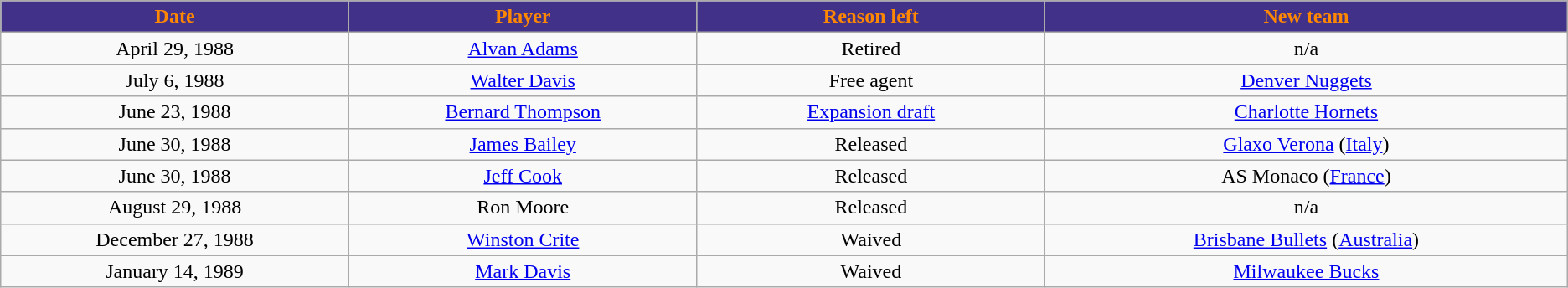<table class="wikitable sortable sortable">
<tr>
<th style="background:#423189; color:#FF8800" width="10%">Date</th>
<th style="background:#423189; color:#FF8800" width="10%">Player</th>
<th style="background:#423189; color:#FF8800" width="10%">Reason left</th>
<th style="background:#423189; color:#FF8800" width="15%">New team</th>
</tr>
<tr style="text-align: center">
<td>April 29, 1988</td>
<td><a href='#'>Alvan Adams</a></td>
<td>Retired</td>
<td>n/a</td>
</tr>
<tr style="text-align: center">
<td>July 6, 1988</td>
<td><a href='#'>Walter Davis</a></td>
<td>Free agent</td>
<td><a href='#'>Denver Nuggets</a></td>
</tr>
<tr style="text-align: center">
<td>June 23, 1988</td>
<td><a href='#'>Bernard Thompson</a></td>
<td><a href='#'>Expansion draft</a></td>
<td><a href='#'>Charlotte Hornets</a></td>
</tr>
<tr style="text-align: center">
<td>June 30, 1988</td>
<td><a href='#'>James Bailey</a></td>
<td>Released</td>
<td><a href='#'>Glaxo Verona</a> (<a href='#'>Italy</a>)</td>
</tr>
<tr style="text-align: center">
<td>June 30, 1988</td>
<td><a href='#'>Jeff Cook</a></td>
<td>Released</td>
<td>AS Monaco (<a href='#'>France</a>)</td>
</tr>
<tr style="text-align: center">
<td>August 29, 1988</td>
<td>Ron Moore</td>
<td>Released</td>
<td>n/a</td>
</tr>
<tr style="text-align: center">
<td>December 27, 1988</td>
<td><a href='#'>Winston Crite</a></td>
<td>Waived</td>
<td><a href='#'>Brisbane Bullets</a> (<a href='#'>Australia</a>)</td>
</tr>
<tr style="text-align: center">
<td>January 14, 1989</td>
<td><a href='#'>Mark Davis</a></td>
<td>Waived</td>
<td><a href='#'>Milwaukee Bucks</a></td>
</tr>
</table>
